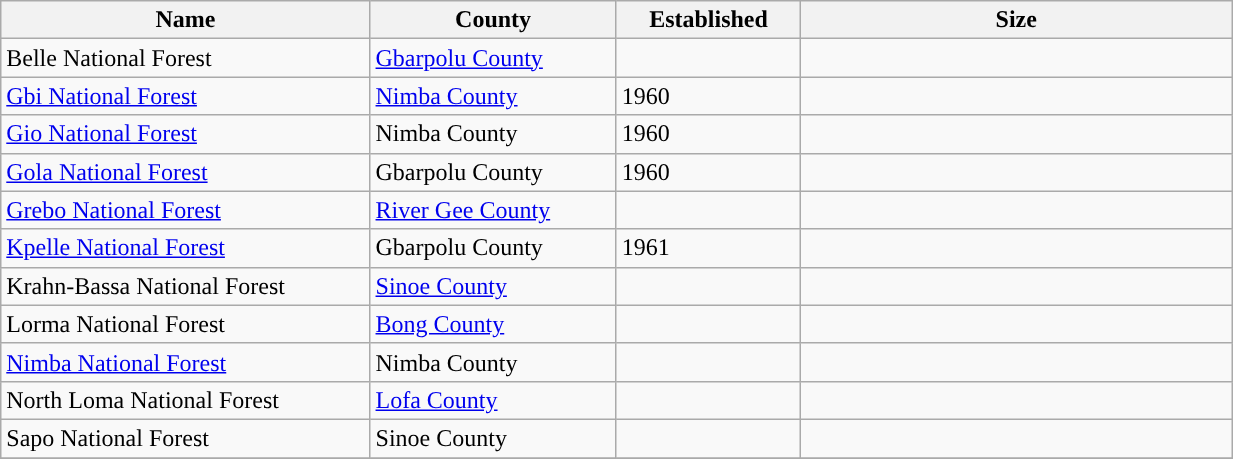<table class="wikitable sortable" style="width:65%">
<tr>
<th width="30%">Name</th>
<th width="20%">County</th>
<th width="15%">Established</th>
<th width="35%">Size</th>
</tr>
<tr valign="top">
<td>Belle National Forest</td>
<td><a href='#'>Gbarpolu County</a></td>
<td></td>
<td></td>
</tr>
<tr>
<td><a href='#'>Gbi National Forest</a></td>
<td><a href='#'>Nimba County</a></td>
<td>1960</td>
<td></td>
</tr>
<tr>
<td><a href='#'>Gio National Forest</a></td>
<td>Nimba County</td>
<td>1960</td>
<td></td>
</tr>
<tr>
<td><a href='#'>Gola National Forest</a></td>
<td>Gbarpolu County</td>
<td>1960</td>
<td></td>
</tr>
<tr>
<td><a href='#'>Grebo National Forest</a></td>
<td><a href='#'>River Gee County</a></td>
<td></td>
<td></td>
</tr>
<tr>
<td><a href='#'>Kpelle National Forest</a></td>
<td>Gbarpolu County</td>
<td>1961</td>
<td></td>
</tr>
<tr>
<td>Krahn-Bassa National Forest</td>
<td><a href='#'>Sinoe County</a></td>
<td></td>
<td></td>
</tr>
<tr>
<td>Lorma National Forest</td>
<td><a href='#'>Bong County</a></td>
<td></td>
<td></td>
</tr>
<tr>
<td><a href='#'>Nimba National Forest</a></td>
<td>Nimba County</td>
<td></td>
<td></td>
</tr>
<tr>
<td>North Loma National Forest</td>
<td><a href='#'>Lofa County</a></td>
<td></td>
<td></td>
</tr>
<tr>
<td>Sapo National Forest</td>
<td>Sinoe County</td>
<td></td>
<td></td>
</tr>
<tr>
</tr>
</table>
